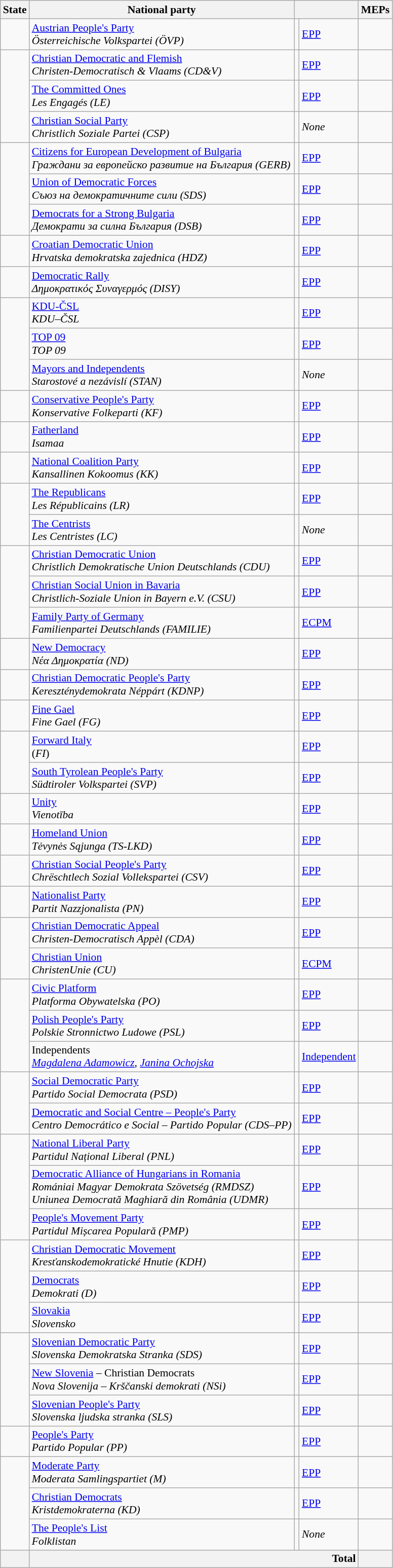<table class="wikitable sortable mw-collapsible mw-collapsed" style="font-size:90%">
<tr>
<th>State</th>
<th>National party</th>
<th colspan=2></th>
<th>MEPs</th>
</tr>
<tr>
<td></td>
<td><a href='#'>Austrian People's Party</a><br><em>Österreichische Volkspartei (ÖVP)</em></td>
<td></td>
<td><a href='#'>EPP</a></td>
<td></td>
</tr>
<tr>
<td rowspan=3></td>
<td><a href='#'>Christian Democratic and Flemish</a><br><em>Christen-Democratisch & Vlaams (CD&V)</em></td>
<td></td>
<td><a href='#'>EPP</a></td>
<td></td>
</tr>
<tr>
<td><a href='#'>The Committed Ones</a><br><em>Les Engagés (LE)</em></td>
<td></td>
<td><a href='#'>EPP</a></td>
<td></td>
</tr>
<tr>
<td><a href='#'>Christian Social Party</a><br><em>Christlich Soziale Partei (CSP)</em></td>
<td></td>
<td><em>None</em></td>
<td></td>
</tr>
<tr>
<td rowspan=3></td>
<td><a href='#'>Citizens for European Development of Bulgaria</a><br><em>Граждани за европейско развитие на България (GERB)</em></td>
<td></td>
<td><a href='#'>EPP</a></td>
<td></td>
</tr>
<tr>
<td><a href='#'>Union of Democratic Forces</a><br><em>Съюз на демократичните сили (SDS)</em></td>
<td></td>
<td><a href='#'>EPP</a></td>
<td></td>
</tr>
<tr>
<td><a href='#'>Democrats for a Strong Bulgaria</a><br><em>Демократи за силна България (DSB)</em></td>
<td></td>
<td><a href='#'>EPP</a></td>
<td></td>
</tr>
<tr>
<td></td>
<td><a href='#'>Croatian Democratic Union</a><br><em>Hrvatska demokratska zajednica (HDZ)</em></td>
<td></td>
<td><a href='#'>EPP</a></td>
<td></td>
</tr>
<tr>
<td></td>
<td><a href='#'>Democratic Rally</a><br><em>Δημοκρατικός Συναγερμός (DISY)</em></td>
<td></td>
<td><a href='#'>EPP</a></td>
<td></td>
</tr>
<tr>
<td rowspan=3></td>
<td><a href='#'>KDU-ČSL</a><br><em>KDU–ČSL</em></td>
<td></td>
<td><a href='#'>EPP</a></td>
<td></td>
</tr>
<tr>
<td><a href='#'>TOP 09</a><br><em>TOP 09</em></td>
<td></td>
<td><a href='#'>EPP</a></td>
<td></td>
</tr>
<tr>
<td><a href='#'>Mayors and Independents</a><br><em>Starostové a nezávislí (STAN)</em></td>
<td></td>
<td><em>None</em></td>
<td></td>
</tr>
<tr>
<td></td>
<td><a href='#'>Conservative People's Party</a><br><em>Konservative Folkeparti (KF)</em></td>
<td></td>
<td><a href='#'>EPP</a></td>
<td></td>
</tr>
<tr>
<td></td>
<td><a href='#'>Fatherland</a><br><em>Isamaa</em></td>
<td></td>
<td><a href='#'>EPP</a></td>
<td></td>
</tr>
<tr>
<td></td>
<td><a href='#'>National Coalition Party</a><br><em>Kansallinen Kokoomus (KK)</em></td>
<td></td>
<td><a href='#'>EPP</a></td>
<td></td>
</tr>
<tr>
<td rowspan=2></td>
<td><a href='#'>The Republicans</a><br><em>Les Républicains (LR)</em></td>
<td></td>
<td><a href='#'>EPP</a></td>
<td></td>
</tr>
<tr>
<td><a href='#'>The Centrists</a><br><em>Les Centristes (LC)</em></td>
<td></td>
<td><em>None</em></td>
<td></td>
</tr>
<tr>
<td rowspan=3></td>
<td><a href='#'>Christian Democratic Union</a><br><em>Christlich Demokratische Union Deutschlands (CDU)</em></td>
<td></td>
<td><a href='#'>EPP</a></td>
<td></td>
</tr>
<tr>
<td><a href='#'>Christian Social Union in Bavaria</a><br><em>Christlich-Soziale Union in Bayern e.V. (CSU)</em></td>
<td></td>
<td><a href='#'>EPP</a></td>
<td></td>
</tr>
<tr>
<td><a href='#'>Family Party of Germany</a><br><em>Familienpartei Deutschlands (FAMILIE)</em></td>
<td></td>
<td><a href='#'>ECPM</a></td>
<td></td>
</tr>
<tr>
<td></td>
<td><a href='#'>New Democracy</a><br><em>Νέα Δημοκρατία (ND)</em></td>
<td></td>
<td><a href='#'>EPP</a></td>
<td></td>
</tr>
<tr>
<td></td>
<td><a href='#'>Christian Democratic People's Party</a><br><em>Kereszténydemokrata Néppárt (KDNP)</em></td>
<td></td>
<td><a href='#'>EPP</a></td>
<td></td>
</tr>
<tr>
<td></td>
<td><a href='#'>Fine Gael</a><br><em>Fine Gael (FG)</em></td>
<td></td>
<td><a href='#'>EPP</a></td>
<td></td>
</tr>
<tr>
<td rowspan=2></td>
<td><a href='#'>Forward Italy</a><br> (<em>FI</em>)</td>
<td></td>
<td><a href='#'>EPP</a></td>
<td></td>
</tr>
<tr>
<td><a href='#'>South Tyrolean People's Party</a><br><em>Südtiroler Volkspartei (SVP)</em></td>
<td></td>
<td><a href='#'>EPP</a></td>
<td></td>
</tr>
<tr>
<td></td>
<td><a href='#'>Unity</a><br><em>Vienotība</em></td>
<td></td>
<td><a href='#'>EPP</a></td>
<td></td>
</tr>
<tr>
<td></td>
<td><a href='#'>Homeland Union</a><br><em>Tėvynės Sąjunga (TS-LKD)</em></td>
<td></td>
<td><a href='#'>EPP</a></td>
<td></td>
</tr>
<tr>
<td></td>
<td><a href='#'>Christian Social People's Party</a><br><em>Chrëschtlech Sozial Vollekspartei (CSV)</em></td>
<td></td>
<td><a href='#'>EPP</a></td>
<td></td>
</tr>
<tr>
<td></td>
<td><a href='#'>Nationalist Party</a><br><em>Partit Nazzjonalista (PN)</em></td>
<td></td>
<td><a href='#'>EPP</a></td>
<td></td>
</tr>
<tr>
<td rowspan=2></td>
<td><a href='#'>Christian Democratic Appeal</a><br><em>Christen-Democratisch Appèl (CDA)</em></td>
<td></td>
<td><a href='#'>EPP</a></td>
<td></td>
</tr>
<tr>
<td><a href='#'>Christian Union</a><br><em>ChristenUnie (CU)</em></td>
<td></td>
<td><a href='#'>ECPM</a></td>
<td></td>
</tr>
<tr>
<td rowspan=3></td>
<td><a href='#'>Civic Platform</a><br><em>Platforma Obywatelska (PO)</em></td>
<td></td>
<td><a href='#'>EPP</a></td>
<td></td>
</tr>
<tr>
<td><a href='#'>Polish People's Party</a><br><em>Polskie Stronnictwo Ludowe (PSL)</em></td>
<td></td>
<td><a href='#'>EPP</a></td>
<td></td>
</tr>
<tr>
<td>Independents<br><em><a href='#'>Magdalena Adamowicz</a>, <a href='#'>Janina Ochojska</a></em></td>
<td></td>
<td><a href='#'>Independent</a></td>
<td></td>
</tr>
<tr>
<td rowspan=2></td>
<td><a href='#'>Social Democratic Party</a><br><em>Partido Social Democrata (PSD)</em></td>
<td></td>
<td><a href='#'>EPP</a></td>
<td></td>
</tr>
<tr>
<td><a href='#'>Democratic and Social Centre – People's Party</a><br><em>Centro Democrático e Social – Partido Popular (CDS–PP)</em></td>
<td></td>
<td><a href='#'>EPP</a></td>
<td></td>
</tr>
<tr>
<td rowspan=3></td>
<td><a href='#'>National Liberal Party</a><br><em>Partidul Național Liberal (PNL)</em></td>
<td></td>
<td><a href='#'>EPP</a></td>
<td></td>
</tr>
<tr>
<td><a href='#'>Democratic Alliance of Hungarians in Romania</a><br><em>Romániai Magyar Demokrata Szövetség</em> <em>(RMDSZ)</em><br><em>Uniunea Democrată Maghiară din România (UDMR)</em></td>
<td></td>
<td><a href='#'>EPP</a></td>
<td></td>
</tr>
<tr>
<td><a href='#'>People's Movement Party</a><br><em>Partidul Mișcarea Populară (PMP)</em></td>
<td></td>
<td><a href='#'>EPP</a></td>
<td></td>
</tr>
<tr>
<td rowspan=3></td>
<td><a href='#'>Christian Democratic Movement</a><br><em>Kresťanskodemokratické Hnutie (KDH)</em></td>
<td></td>
<td><a href='#'>EPP</a></td>
<td></td>
</tr>
<tr>
<td><a href='#'>Democrats</a><br><em>Demokrati (D)</em></td>
<td></td>
<td><a href='#'>EPP</a></td>
<td></td>
</tr>
<tr>
<td><a href='#'>Slovakia</a><br><em>Slovensko</em></td>
<td></td>
<td><a href='#'>EPP</a></td>
<td></td>
</tr>
<tr>
<td rowspan=3></td>
<td><a href='#'>Slovenian Democratic Party</a><br><em>Slovenska Demokratska Stranka (SDS)</em></td>
<td></td>
<td><a href='#'>EPP</a></td>
<td></td>
</tr>
<tr>
<td><a href='#'>New Slovenia</a> – Christian Democrats<br><em>Nova Slovenija – Krščanski demokrati (NSi)</em></td>
<td></td>
<td><a href='#'>EPP</a></td>
<td></td>
</tr>
<tr>
<td><a href='#'>Slovenian People's Party</a><br><em>Slovenska ljudska stranka (SLS)</em></td>
<td></td>
<td><a href='#'>EPP</a></td>
<td></td>
</tr>
<tr>
<td></td>
<td><a href='#'>People's Party</a><br><em>Partido Popular (PP)</em></td>
<td></td>
<td><a href='#'>EPP</a></td>
<td></td>
</tr>
<tr>
<td rowspan=3></td>
<td><a href='#'>Moderate Party</a><br><em>Moderata Samlingspartiet (M)</em></td>
<td></td>
<td><a href='#'>EPP</a></td>
<td></td>
</tr>
<tr>
<td><a href='#'>Christian Democrats</a><br><em>Kristdemokraterna (KD)</em></td>
<td></td>
<td><a href='#'>EPP</a></td>
<td></td>
</tr>
<tr>
<td><a href='#'>The People's List</a><br><em>Folklistan</em></td>
<td></td>
<td><em>None</em></td>
<td></td>
</tr>
<tr>
<th style="text-align:left"></th>
<th colspan=3 style="text-align:right">Total</th>
<th></th>
</tr>
</table>
